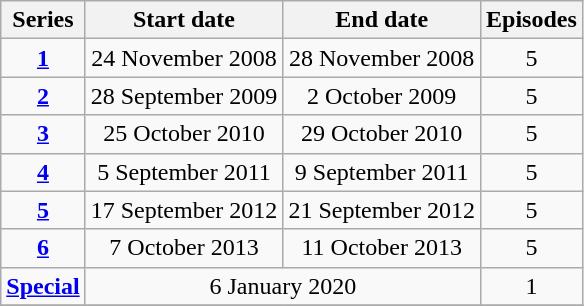<table class="wikitable" style="text-align:center;">
<tr>
<th>Series</th>
<th>Start date</th>
<th>End date</th>
<th>Episodes</th>
</tr>
<tr>
<td><strong><a href='#'>1</a></strong></td>
<td>24 November 2008</td>
<td>28 November 2008</td>
<td>5</td>
</tr>
<tr>
<td><strong><a href='#'>2</a></strong></td>
<td>28 September 2009</td>
<td>2 October 2009</td>
<td>5</td>
</tr>
<tr>
<td><strong><a href='#'>3</a></strong></td>
<td>25 October 2010</td>
<td>29 October 2010</td>
<td>5</td>
</tr>
<tr>
<td><strong><a href='#'>4</a></strong></td>
<td>5 September 2011</td>
<td>9 September 2011</td>
<td>5</td>
</tr>
<tr>
<td><strong><a href='#'>5</a></strong></td>
<td>17 September 2012</td>
<td>21 September 2012</td>
<td>5</td>
</tr>
<tr>
<td><strong><a href='#'>6</a></strong></td>
<td>7 October 2013</td>
<td>11 October 2013</td>
<td>5</td>
</tr>
<tr>
<td><strong><a href='#'>Special</a></strong></td>
<td colspan="2">6 January 2020</td>
<td>1</td>
</tr>
<tr>
</tr>
</table>
